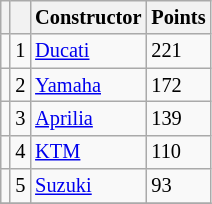<table class="wikitable" style="font-size: 85%;">
<tr>
<th></th>
<th></th>
<th>Constructor</th>
<th>Points</th>
</tr>
<tr>
<td></td>
<td align=center>1</td>
<td> <a href='#'>Ducati</a></td>
<td align=left>221</td>
</tr>
<tr>
<td></td>
<td align=center>2</td>
<td> <a href='#'>Yamaha</a></td>
<td align=left>172</td>
</tr>
<tr>
<td></td>
<td align=center>3</td>
<td> <a href='#'>Aprilia</a></td>
<td align=left>139</td>
</tr>
<tr>
<td></td>
<td align=center>4</td>
<td> <a href='#'>KTM</a></td>
<td align=left>110</td>
</tr>
<tr>
<td></td>
<td align=center>5</td>
<td> <a href='#'>Suzuki</a></td>
<td align=left>93</td>
</tr>
<tr>
</tr>
</table>
